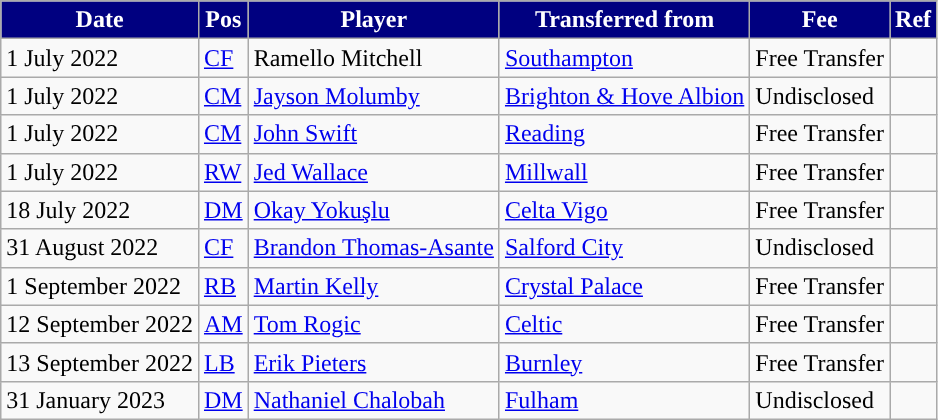<table class="wikitable plainrowheaders sortable">
<tr>
<th style="background:#000080; color:#FFFFFF; ">Date</th>
<th style="background:#000080; color:#FFFFFF; ">Pos</th>
<th style="background:#000080; color:#FFFFFF; ">Player</th>
<th style="background:#000080; color:#FFFFFF; ">Transferred from</th>
<th style="background:#000080; color:#FFFFFF; ">Fee</th>
<th style="background:#000080; color:#FFFFFF; ">Ref</th>
</tr>
<tr>
<td>1 July 2022</td>
<td><a href='#'>CF</a></td>
<td> Ramello Mitchell</td>
<td> <a href='#'>Southampton</a></td>
<td>Free Transfer</td>
<td></td>
</tr>
<tr>
<td>1 July 2022</td>
<td><a href='#'>CM</a></td>
<td> <a href='#'>Jayson Molumby</a></td>
<td> <a href='#'>Brighton & Hove Albion</a></td>
<td>Undisclosed</td>
<td></td>
</tr>
<tr>
<td>1 July 2022</td>
<td><a href='#'>CM</a></td>
<td> <a href='#'>John Swift</a></td>
<td> <a href='#'>Reading</a></td>
<td>Free Transfer</td>
<td></td>
</tr>
<tr>
<td>1 July 2022</td>
<td><a href='#'>RW</a></td>
<td> <a href='#'>Jed Wallace</a></td>
<td> <a href='#'>Millwall</a></td>
<td>Free Transfer</td>
<td></td>
</tr>
<tr>
<td>18 July 2022</td>
<td><a href='#'>DM</a></td>
<td> <a href='#'>Okay Yokuşlu</a></td>
<td> <a href='#'>Celta Vigo</a></td>
<td>Free Transfer</td>
<td></td>
</tr>
<tr>
<td>31 August 2022</td>
<td><a href='#'>CF</a></td>
<td> <a href='#'>Brandon Thomas-Asante</a></td>
<td> <a href='#'>Salford City</a></td>
<td>Undisclosed</td>
<td></td>
</tr>
<tr>
<td>1 September 2022</td>
<td><a href='#'>RB</a></td>
<td> <a href='#'>Martin Kelly</a></td>
<td> <a href='#'>Crystal Palace</a></td>
<td>Free Transfer</td>
<td></td>
</tr>
<tr>
<td>12 September 2022</td>
<td><a href='#'>AM</a></td>
<td> <a href='#'>Tom Rogic</a></td>
<td> <a href='#'>Celtic</a></td>
<td>Free Transfer</td>
<td></td>
</tr>
<tr>
<td>13 September 2022</td>
<td><a href='#'>LB</a></td>
<td> <a href='#'>Erik Pieters</a></td>
<td> <a href='#'>Burnley</a></td>
<td>Free Transfer</td>
<td></td>
</tr>
<tr>
<td>31 January 2023</td>
<td><a href='#'>DM</a></td>
<td> <a href='#'>Nathaniel Chalobah</a></td>
<td> <a href='#'>Fulham</a></td>
<td>Undisclosed</td>
<td></td>
</tr>
</table>
